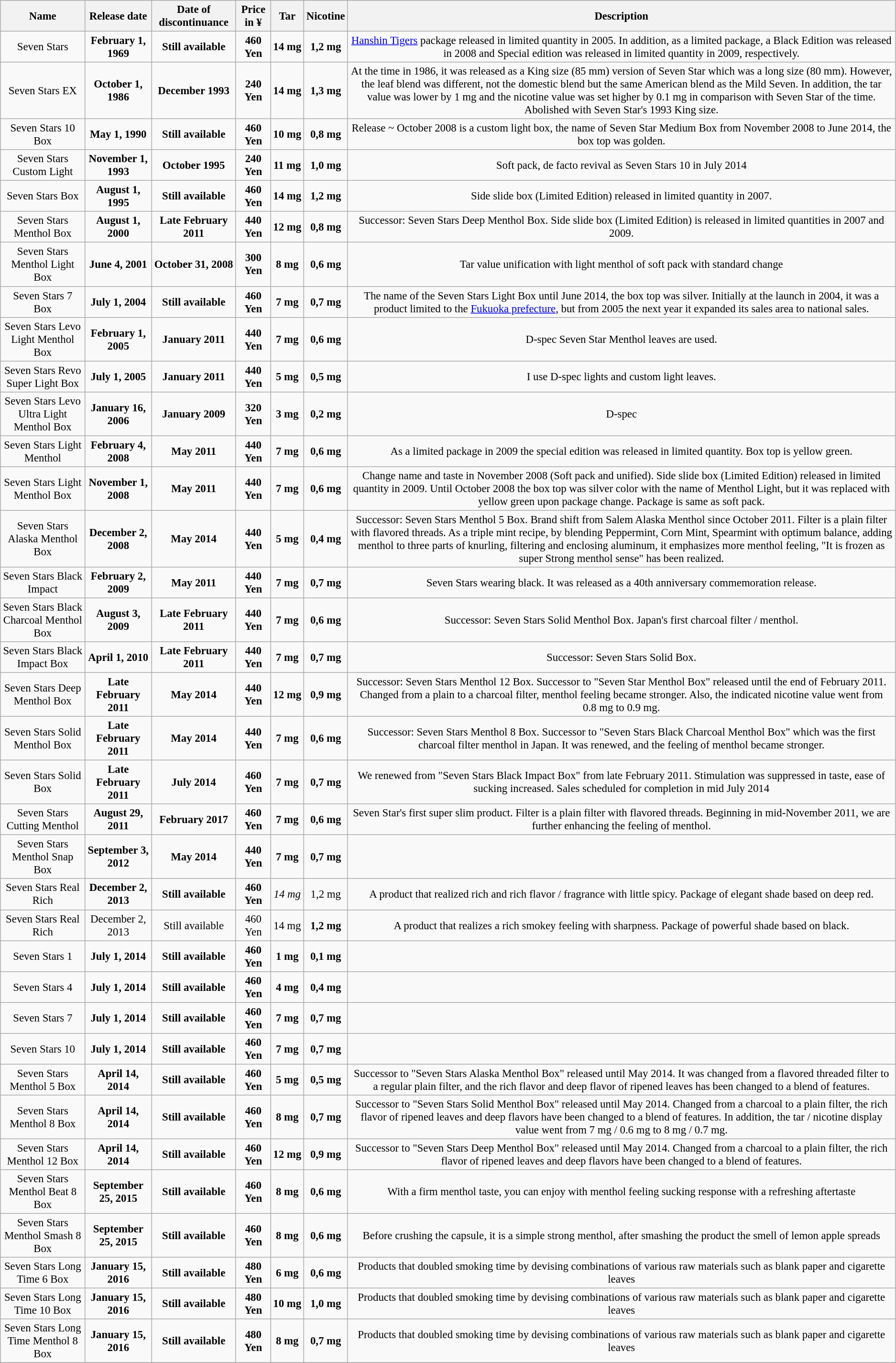<table class="wikitable" style="font-size: 95%;text-align:center">
<tr>
<th>Name</th>
<th>Release date</th>
<th>Date of discontinuance</th>
<th>Price in ¥</th>
<th>Tar</th>
<th>Nicotine</th>
<th>Description</th>
</tr>
<tr>
<td>Seven Stars</td>
<td><strong>February 1, 1969</strong></td>
<td><strong>Still available</strong></td>
<td><strong>460 Yen</strong></td>
<td><strong>14 mg</strong></td>
<td><strong>1,2 mg</strong></td>
<td><a href='#'>Hanshin Tigers</a> package released in limited quantity in 2005. In addition, as a limited package, a Black Edition was released in 2008 and Special edition was released in limited quantity in 2009, respectively.</td>
</tr>
<tr>
<td>Seven Stars EX</td>
<td><strong>October 1, 1986</strong></td>
<td><strong>December 1993</strong></td>
<td><strong>240 Yen</strong></td>
<td><strong>14 mg</strong></td>
<td><strong>1,3 mg</strong></td>
<td>At the time in 1986, it was released as a King size (85 mm) version of Seven Star which was a long size (80 mm). However, the leaf blend was different, not the domestic blend but the same American blend as the Mild Seven. In addition, the tar value was lower by 1 mg and the nicotine value was set higher by 0.1 mg in comparison with Seven Star of the time. Abolished with Seven Star's 1993 King size.</td>
</tr>
<tr>
<td>Seven Stars 10 Box</td>
<td><strong>May 1, 1990</strong></td>
<td><strong>Still available</strong></td>
<td><strong>460 Yen</strong></td>
<td><strong>10 mg</strong></td>
<td><strong>0,8 mg</strong></td>
<td>Release ~ October 2008 is a custom light box, the name of Seven Star Medium Box from November 2008 to June 2014, the box top was golden.</td>
</tr>
<tr>
<td>Seven Stars Custom Light</td>
<td><strong>November 1, 1993</strong></td>
<td><strong>October 1995</strong></td>
<td><strong>240 Yen</strong></td>
<td><strong>11 mg</strong></td>
<td><strong>1,0 mg</strong></td>
<td>Soft pack, de facto revival as Seven Stars 10 in July 2014</td>
</tr>
<tr>
<td>Seven Stars Box</td>
<td><strong>August 1, 1995</strong></td>
<td><strong>Still available</strong></td>
<td><strong>460 Yen</strong></td>
<td><strong>14 mg</strong></td>
<td><strong>1,2 mg</strong></td>
<td>Side slide box (Limited Edition) released in limited quantity in 2007.</td>
</tr>
<tr>
<td>Seven Stars Menthol Box</td>
<td><strong>August 1, 2000</strong></td>
<td><strong>Late February 2011</strong></td>
<td><strong>440 Yen</strong></td>
<td><strong>12 mg</strong></td>
<td><strong>0,8 mg</strong></td>
<td>Successor: Seven Stars Deep Menthol Box. Side slide box (Limited Edition) is released in limited quantities in 2007 and 2009.</td>
</tr>
<tr>
<td>Seven Stars Menthol Light Box</td>
<td><strong>June 4, 2001</strong></td>
<td><strong>October 31, 2008</strong></td>
<td><strong>300 Yen</strong></td>
<td><strong>8 mg</strong></td>
<td><strong>0,6 mg</strong></td>
<td>Tar value unification with light menthol of soft pack with standard change</td>
</tr>
<tr>
<td>Seven Stars 7 Box</td>
<td><strong>July 1, 2004</strong></td>
<td><strong>Still available</strong></td>
<td><strong>460 Yen</strong></td>
<td><strong>7 mg</strong></td>
<td><strong>0,7 mg</strong></td>
<td>The name of the Seven Stars Light Box until June 2014, the box top was silver. Initially at the launch in 2004, it was a product limited to the <a href='#'>Fukuoka prefecture</a>, but from 2005 the next year it expanded its sales area to national sales.</td>
</tr>
<tr>
<td>Seven Stars Levo Light Menthol Box</td>
<td><strong>February 1, 2005</strong></td>
<td><strong>January 2011</strong></td>
<td><strong>440 Yen</strong></td>
<td><strong>7 mg</strong></td>
<td><strong>0,6 mg</strong></td>
<td>D-spec Seven Star Menthol leaves are used.</td>
</tr>
<tr>
<td>Seven Stars Revo Super Light Box</td>
<td><strong>July 1, 2005</strong></td>
<td><strong>January 2011</strong></td>
<td><strong>440 Yen</strong></td>
<td><strong>5 mg</strong></td>
<td><strong>0,5 mg</strong></td>
<td>I use D-spec lights and custom light leaves.</td>
</tr>
<tr>
<td>Seven Stars Levo Ultra Light Menthol Box</td>
<td><strong>January 16, 2006</strong></td>
<td><strong>January 2009</strong></td>
<td><strong>320 Yen</strong></td>
<td><strong>3 mg</strong></td>
<td><strong>0,2 mg</strong></td>
<td>D-spec</td>
</tr>
<tr>
<td>Seven Stars Light Menthol</td>
<td><strong>February 4, 2008</strong></td>
<td><strong>May 2011</strong></td>
<td><strong>440 Yen</strong></td>
<td><strong>7 mg</strong></td>
<td><strong>0,6 mg</strong></td>
<td>As a limited package in 2009 the special edition was released in limited quantity. Box top is yellow green.</td>
</tr>
<tr>
<td>Seven Stars Light Menthol Box</td>
<td><strong>November 1, 2008</strong></td>
<td><strong>May 2011</strong></td>
<td><strong>440 Yen</strong></td>
<td><strong>7 mg</strong></td>
<td><strong>0,6 mg</strong></td>
<td>Change name and taste in November 2008 (Soft pack and unified). Side slide box (Limited Edition) released in limited quantity in 2009. Until October 2008 the box top was silver color with the name of Menthol Light, but it was replaced with yellow green upon package change. Package is same as soft pack.</td>
</tr>
<tr>
<td>Seven Stars Alaska Menthol Box</td>
<td><strong>December 2, 2008</strong></td>
<td><strong>May 2014</strong></td>
<td><strong>440 Yen</strong></td>
<td><strong>5 mg</strong></td>
<td><strong>0,4 mg</strong></td>
<td>Successor: Seven Stars Menthol 5 Box. Brand shift from Salem Alaska Menthol since October 2011. Filter is a plain filter with flavored threads. As a triple mint recipe, by blending Peppermint, Corn Mint, Spearmint with optimum balance, adding menthol to three parts of knurling, filtering and enclosing aluminum, it emphasizes more menthol feeling, "It is frozen as super Strong menthol sense" has been realized.</td>
</tr>
<tr>
<td>Seven Stars Black Impact</td>
<td><strong>February 2, 2009</strong></td>
<td><strong>May 2011</strong></td>
<td><strong>440 Yen</strong></td>
<td><strong>7 mg</strong></td>
<td><strong>0,7 mg</strong></td>
<td>Seven Stars wearing black. It was released as a 40th anniversary commemoration release.</td>
</tr>
<tr>
<td>Seven Stars Black Charcoal Menthol Box</td>
<td><strong>August 3, 2009</strong></td>
<td><strong>Late February 2011</strong></td>
<td><strong>440 Yen</strong></td>
<td><strong>7 mg</strong></td>
<td><strong>0,6 mg</strong></td>
<td>Successor: Seven Stars Solid Menthol Box. Japan's first charcoal filter / menthol.</td>
</tr>
<tr>
<td>Seven Stars Black Impact Box</td>
<td><strong>April 1, 2010</strong></td>
<td><strong>Late February 2011</strong></td>
<td><strong>440 Yen</strong></td>
<td><strong>7 mg</strong></td>
<td><strong>0,7 mg</strong></td>
<td>Successor: Seven Stars Solid Box.</td>
</tr>
<tr>
<td>Seven Stars Deep Menthol Box</td>
<td><strong>Late February 2011</strong></td>
<td><strong>May 2014</strong></td>
<td><strong>440 Yen</strong></td>
<td><strong>12 mg</strong></td>
<td><strong>0,9 mg</strong></td>
<td>Successor: Seven Stars Menthol 12 Box. Successor to "Seven Star Menthol Box" released until the end of February 2011. Changed from a plain to a charcoal filter, menthol feeling became stronger. Also, the indicated nicotine value went from 0.8 mg to 0.9 mg.</td>
</tr>
<tr>
<td>Seven Stars Solid Menthol Box</td>
<td><strong>Late February 2011</strong></td>
<td><strong>May 2014</strong></td>
<td><strong>440 Yen</strong></td>
<td><strong>7 mg</strong></td>
<td><strong>0,6 mg</strong></td>
<td>Successor: Seven Stars Menthol 8 Box. Successor to "Seven Stars Black Charcoal Menthol Box" which was the first charcoal filter menthol in Japan. It was renewed, and the feeling of menthol became stronger.</td>
</tr>
<tr>
<td>Seven Stars Solid Box</td>
<td><strong>Late February 2011</strong></td>
<td><strong>July 2014</strong></td>
<td><strong>460 Yen</strong></td>
<td><strong>7 mg</strong></td>
<td><strong>0,7 mg</strong></td>
<td>We renewed from "Seven Stars Black Impact Box" from late February 2011. Stimulation was suppressed in taste, ease of sucking increased. Sales scheduled for completion in mid July 2014</td>
</tr>
<tr>
<td>Seven Stars Cutting Menthol</td>
<td><strong>August 29, 2011</strong></td>
<td><strong>February 2017</strong></td>
<td><strong>460 Yen</strong></td>
<td><strong>7 mg</strong></td>
<td><strong>0,6 mg</strong></td>
<td>Seven Star's first super slim product. Filter is a plain filter with flavored threads. Beginning in mid-November 2011, we are further enhancing the feeling of menthol.</td>
</tr>
<tr>
<td>Seven Stars Menthol Snap Box</td>
<td><strong>September 3, 2012</strong></td>
<td><strong>May 2014</strong></td>
<td><strong>440 Yen</strong></td>
<td><strong>7 mg</strong></td>
<td><strong>0,7 mg</strong></td>
<td></td>
</tr>
<tr>
<td>Seven Stars Real Rich</td>
<td><strong>December 2, 2013</strong></td>
<td><strong>Still available</strong></td>
<td><strong>460 Yen</strong></td>
<td><em>14 mg<strong></td>
<td></strong>1,2 mg<strong></td>
<td>A product that realized rich and rich flavor / fragrance with little spicy. Package of elegant shade based on deep red.</td>
</tr>
<tr>
<td>Seven Stars Real Rich</td>
<td></strong>December 2, 2013<strong></td>
<td></strong>Still available<strong></td>
<td></strong>460 Yen<strong></td>
<td></em>14 mg</strong></td>
<td><strong>1,2 mg</strong></td>
<td>A  product that realizes a rich smokey feeling with sharpness. Package of powerful shade based on black.</td>
</tr>
<tr>
<td>Seven Stars 1</td>
<td><strong>July 1, 2014</strong></td>
<td><strong>Still available</strong></td>
<td><strong>460 Yen</strong></td>
<td><strong>1 mg</strong></td>
<td><strong>0,1 mg</strong></td>
<td></td>
</tr>
<tr>
<td>Seven Stars 4</td>
<td><strong>July 1, 2014</strong></td>
<td><strong>Still available</strong></td>
<td><strong>460 Yen</strong></td>
<td><strong>4 mg</strong></td>
<td><strong>0,4 mg</strong></td>
<td></td>
</tr>
<tr>
<td>Seven Stars 7</td>
<td><strong>July 1, 2014</strong></td>
<td><strong>Still available</strong></td>
<td><strong>460 Yen</strong></td>
<td><strong>7 mg</strong></td>
<td><strong>0,7 mg</strong></td>
<td></td>
</tr>
<tr>
<td>Seven Stars 10</td>
<td><strong>July 1, 2014</strong></td>
<td><strong>Still available</strong></td>
<td><strong>460 Yen</strong></td>
<td><strong>7 mg</strong></td>
<td><strong>0,7 mg</strong></td>
<td></td>
</tr>
<tr>
<td>Seven Stars Menthol 5 Box</td>
<td><strong>April 14, 2014</strong></td>
<td><strong>Still available</strong></td>
<td><strong>460 Yen</strong></td>
<td><strong>5 mg</strong></td>
<td><strong>0,5 mg</strong></td>
<td>Successor to "Seven Stars Alaska Menthol Box" released until May 2014. It was changed from a flavored threaded filter to a regular plain filter, and the rich flavor and deep flavor of ripened leaves has been changed to a blend of features.</td>
</tr>
<tr>
<td>Seven Stars Menthol 8 Box</td>
<td><strong>April 14, 2014</strong></td>
<td><strong>Still available</strong></td>
<td><strong>460 Yen</strong></td>
<td><strong>8 mg</strong></td>
<td><strong>0,7 mg</strong></td>
<td>Successor to "Seven Stars Solid Menthol Box" released until May 2014. Changed from a charcoal to a plain filter, the rich flavor of ripened leaves and deep flavors have been changed to a blend of features. In addition, the tar / nicotine display value went from 7 mg / 0.6 mg to 8 mg / 0.7 mg.</td>
</tr>
<tr>
<td>Seven Stars Menthol 12 Box</td>
<td><strong>April 14, 2014</strong></td>
<td><strong>Still available</strong></td>
<td><strong>460 Yen</strong></td>
<td><strong>12 mg</strong></td>
<td><strong>0,9 mg</strong></td>
<td>Successor to "Seven Stars Deep Menthol Box" released until May 2014. Changed from a charcoal to a plain filter, the rich flavor of ripened leaves and deep flavors have been changed to a blend of features.</td>
</tr>
<tr>
<td>Seven Stars Menthol Beat 8 Box</td>
<td><strong>September 25, 2015</strong></td>
<td><strong>Still available</strong></td>
<td><strong>460 Yen</strong></td>
<td><strong>8 mg</strong></td>
<td><strong>0,6 mg</strong></td>
<td>With a firm menthol taste, you can enjoy with menthol feeling sucking response with a refreshing aftertaste</td>
</tr>
<tr>
<td>Seven Stars Menthol Smash 8 Box</td>
<td><strong>September 25, 2015</strong></td>
<td><strong>Still available</strong></td>
<td><strong>460 Yen</strong></td>
<td><strong>8 mg</strong></td>
<td><strong>0,6 mg</strong></td>
<td>Before crushing the capsule, it is a simple strong menthol, after smashing the product the smell of lemon apple spreads</td>
</tr>
<tr>
<td>Seven Stars Long Time 6 Box</td>
<td><strong>January 15, 2016</strong></td>
<td><strong>Still available</strong></td>
<td><strong>480 Yen</strong></td>
<td><strong>6 mg</strong></td>
<td><strong>0,6 mg</strong></td>
<td>Products that doubled smoking time by devising combinations of various raw materials such as blank paper and cigarette leaves</td>
</tr>
<tr>
<td>Seven Stars Long Time 10 Box</td>
<td><strong>January 15, 2016</strong></td>
<td><strong>Still available</strong></td>
<td><strong>480 Yen</strong></td>
<td><strong>10 mg</strong></td>
<td><strong>1,0 mg</strong></td>
<td>Products that doubled smoking time by devising combinations of various raw materials such as blank paper and cigarette leaves</td>
</tr>
<tr>
<td>Seven Stars Long Time Menthol 8 Box</td>
<td><strong>January 15, 2016</strong></td>
<td><strong>Still available</strong></td>
<td><strong>480 Yen</strong></td>
<td><strong>8 mg</strong></td>
<td><strong>0,7 mg</strong></td>
<td>Products that doubled smoking time by devising combinations of various raw materials such as blank paper and cigarette leaves</td>
</tr>
<tr>
</tr>
</table>
